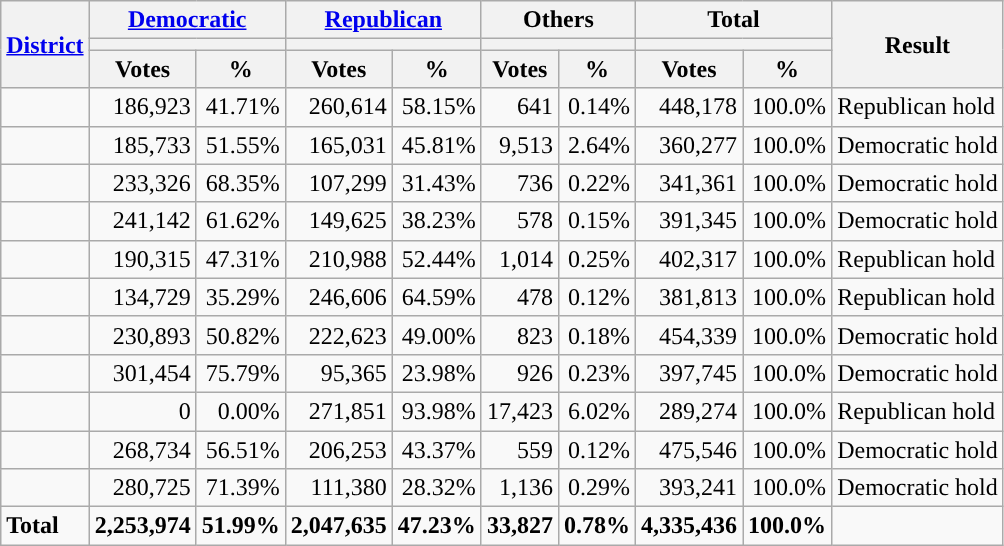<table class="wikitable plainrowheaders sortable" style="font-size:100%; text-align:right;">
<tr>
<th scope=col rowspan=3><a href='#'>District</a></th>
<th scope=col colspan=2><a href='#'>Democratic</a></th>
<th scope=col colspan=2><a href='#'>Republican</a></th>
<th scope=col colspan=2>Others</th>
<th scope=col colspan=2>Total</th>
<th scope=col rowspan=3>Result</th>
</tr>
<tr>
<th scope=col colspan=2 style="background:"></th>
<th scope=col colspan=2 style="background:"></th>
<th scope=col colspan=2></th>
<th scope=col colspan=2></th>
</tr>
<tr>
<th scope=col data-sort-type="number">Votes</th>
<th scope=col data-sort-type="number">%</th>
<th scope=col data-sort-type="number">Votes</th>
<th scope=col data-sort-type="number">%</th>
<th scope=col data-sort-type="number">Votes</th>
<th scope=col data-sort-type="number">%</th>
<th scope=col data-sort-type="number">Votes</th>
<th scope=col data-sort-type="number">%</th>
</tr>
<tr>
<td align=left></td>
<td>186,923</td>
<td>41.71%</td>
<td>260,614</td>
<td>58.15%</td>
<td>641</td>
<td>0.14%</td>
<td>448,178</td>
<td>100.0%</td>
<td align=left>Republican hold</td>
</tr>
<tr>
<td align=left></td>
<td>185,733</td>
<td>51.55%</td>
<td>165,031</td>
<td>45.81%</td>
<td>9,513</td>
<td>2.64%</td>
<td>360,277</td>
<td>100.0%</td>
<td align=left>Democratic hold</td>
</tr>
<tr>
<td align=left></td>
<td>233,326</td>
<td>68.35%</td>
<td>107,299</td>
<td>31.43%</td>
<td>736</td>
<td>0.22%</td>
<td>341,361</td>
<td>100.0%</td>
<td align=left>Democratic hold</td>
</tr>
<tr>
<td align=left></td>
<td>241,142</td>
<td>61.62%</td>
<td>149,625</td>
<td>38.23%</td>
<td>578</td>
<td>0.15%</td>
<td>391,345</td>
<td>100.0%</td>
<td align=left>Democratic hold</td>
</tr>
<tr>
<td align=left></td>
<td>190,315</td>
<td>47.31%</td>
<td>210,988</td>
<td>52.44%</td>
<td>1,014</td>
<td>0.25%</td>
<td>402,317</td>
<td>100.0%</td>
<td align=left>Republican hold</td>
</tr>
<tr>
<td align=left></td>
<td>134,729</td>
<td>35.29%</td>
<td>246,606</td>
<td>64.59%</td>
<td>478</td>
<td>0.12%</td>
<td>381,813</td>
<td>100.0%</td>
<td align=left>Republican hold</td>
</tr>
<tr>
<td align=left></td>
<td>230,893</td>
<td>50.82%</td>
<td>222,623</td>
<td>49.00%</td>
<td>823</td>
<td>0.18%</td>
<td>454,339</td>
<td>100.0%</td>
<td align=left>Democratic hold</td>
</tr>
<tr>
<td align=left></td>
<td>301,454</td>
<td>75.79%</td>
<td>95,365</td>
<td>23.98%</td>
<td>926</td>
<td>0.23%</td>
<td>397,745</td>
<td>100.0%</td>
<td align=left>Democratic hold</td>
</tr>
<tr>
<td align=left></td>
<td>0</td>
<td>0.00%</td>
<td>271,851</td>
<td>93.98%</td>
<td>17,423</td>
<td>6.02%</td>
<td>289,274</td>
<td>100.0%</td>
<td align=left>Republican hold</td>
</tr>
<tr>
<td align=left></td>
<td>268,734</td>
<td>56.51%</td>
<td>206,253</td>
<td>43.37%</td>
<td>559</td>
<td>0.12%</td>
<td>475,546</td>
<td>100.0%</td>
<td align=left>Democratic hold</td>
</tr>
<tr>
<td align=left></td>
<td>280,725</td>
<td>71.39%</td>
<td>111,380</td>
<td>28.32%</td>
<td>1,136</td>
<td>0.29%</td>
<td>393,241</td>
<td>100.0%</td>
<td align=left>Democratic hold</td>
</tr>
<tr class="sortbottom" style="font-weight:bold">
<td align=left>Total</td>
<td>2,253,974</td>
<td>51.99%</td>
<td>2,047,635</td>
<td>47.23%</td>
<td>33,827</td>
<td>0.78%</td>
<td>4,335,436</td>
<td>100.0%</td>
<td></td>
</tr>
</table>
